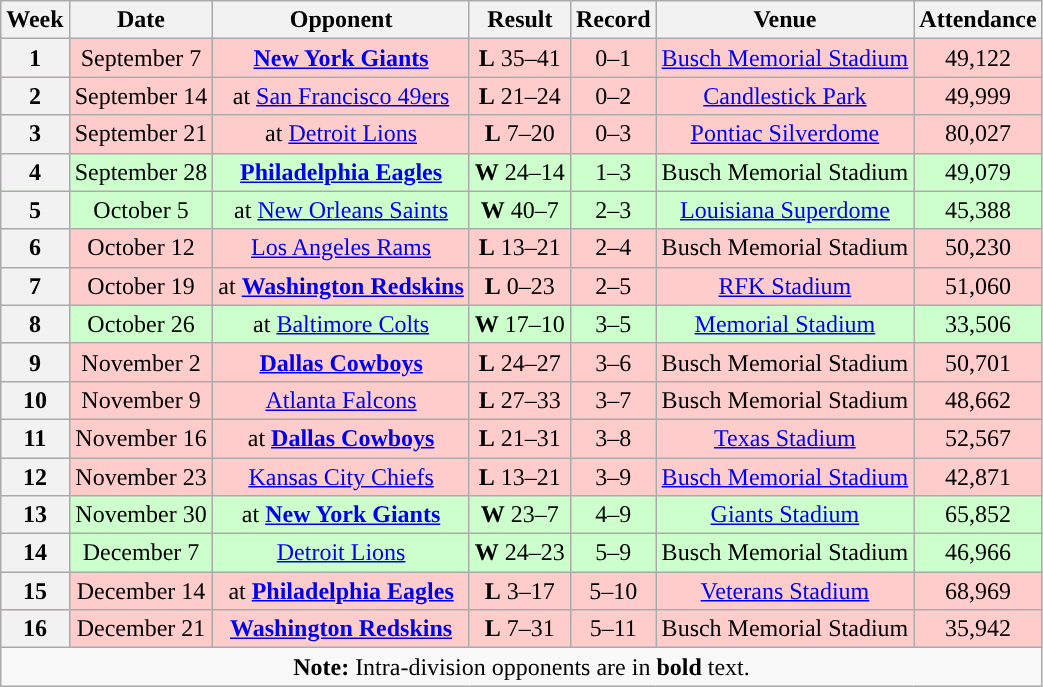<table class="wikitable" style="text-align:center">
<tr>
<th>Week</th>
<th>Date</th>
<th>Opponent</th>
<th>Result</th>
<th>Record</th>
<th>Venue</th>
<th>Attendance</th>
</tr>
<tr style="background:#fcc">
<th>1</th>
<td>September 7</td>
<td><strong><a href='#'>New York Giants</a></strong></td>
<td><strong>L</strong> 35–41</td>
<td>0–1</td>
<td><a href='#'>Busch Memorial Stadium</a></td>
<td>49,122</td>
</tr>
<tr style="background:#fcc">
<th>2</th>
<td>September 14</td>
<td>at <a href='#'>San Francisco 49ers</a></td>
<td><strong>L</strong> 21–24</td>
<td>0–2</td>
<td><a href='#'>Candlestick Park</a></td>
<td>49,999</td>
</tr>
<tr style="background:#fcc">
<th>3</th>
<td>September 21</td>
<td>at <a href='#'>Detroit Lions</a></td>
<td><strong>L</strong> 7–20</td>
<td>0–3</td>
<td><a href='#'>Pontiac Silverdome</a></td>
<td>80,027</td>
</tr>
<tr style="background:#cfc">
<th>4</th>
<td>September 28</td>
<td><strong><a href='#'>Philadelphia Eagles</a></strong></td>
<td><strong>W</strong> 24–14</td>
<td>1–3</td>
<td>Busch Memorial Stadium</td>
<td>49,079</td>
</tr>
<tr style="background:#cfc">
<th>5</th>
<td>October 5</td>
<td>at <a href='#'>New Orleans Saints</a></td>
<td><strong>W</strong> 40–7</td>
<td>2–3</td>
<td><a href='#'>Louisiana Superdome</a></td>
<td>45,388</td>
</tr>
<tr style="background:#fcc">
<th>6</th>
<td>October 12</td>
<td><a href='#'>Los Angeles Rams</a></td>
<td><strong>L</strong> 13–21</td>
<td>2–4</td>
<td>Busch Memorial Stadium</td>
<td>50,230</td>
</tr>
<tr style="background:#fcc">
<th>7</th>
<td>October 19</td>
<td>at <strong><a href='#'>Washington Redskins</a></strong></td>
<td><strong>L</strong> 0–23</td>
<td>2–5</td>
<td><a href='#'>RFK Stadium</a></td>
<td>51,060</td>
</tr>
<tr style="background:#cfc">
<th>8</th>
<td>October 26</td>
<td>at <a href='#'>Baltimore Colts</a></td>
<td><strong>W</strong> 17–10</td>
<td>3–5</td>
<td><a href='#'>Memorial Stadium</a></td>
<td>33,506</td>
</tr>
<tr style="background:#fcc">
<th>9</th>
<td>November 2</td>
<td><strong><a href='#'>Dallas Cowboys</a></strong></td>
<td><strong>L</strong> 24–27</td>
<td>3–6</td>
<td>Busch Memorial Stadium</td>
<td>50,701</td>
</tr>
<tr style="background:#fcc">
<th>10</th>
<td>November 9</td>
<td><a href='#'>Atlanta Falcons</a></td>
<td><strong>L</strong> 27–33</td>
<td>3–7</td>
<td>Busch Memorial Stadium</td>
<td>48,662</td>
</tr>
<tr style="background:#fcc">
<th>11</th>
<td>November 16</td>
<td>at <strong><a href='#'>Dallas Cowboys</a></strong></td>
<td><strong>L</strong> 21–31</td>
<td>3–8</td>
<td><a href='#'>Texas Stadium</a></td>
<td>52,567</td>
</tr>
<tr style="background:#fcc">
<th>12</th>
<td>November 23</td>
<td><a href='#'>Kansas City Chiefs</a></td>
<td><strong>L</strong> 13–21</td>
<td>3–9</td>
<td><a href='#'>Busch Memorial Stadium</a></td>
<td>42,871</td>
</tr>
<tr style="background:#cfc">
<th>13</th>
<td>November 30</td>
<td>at <strong><a href='#'>New York Giants</a></strong></td>
<td><strong>W</strong> 23–7</td>
<td>4–9</td>
<td><a href='#'>Giants Stadium</a></td>
<td>65,852</td>
</tr>
<tr style="background:#cfc">
<th>14</th>
<td>December 7</td>
<td><a href='#'>Detroit Lions</a></td>
<td><strong>W</strong> 24–23</td>
<td>5–9</td>
<td>Busch Memorial Stadium</td>
<td>46,966</td>
</tr>
<tr style="background:#fcc">
<th>15</th>
<td>December 14</td>
<td>at <strong><a href='#'>Philadelphia Eagles</a></strong></td>
<td><strong>L</strong> 3–17</td>
<td>5–10</td>
<td><a href='#'>Veterans Stadium</a></td>
<td>68,969</td>
</tr>
<tr style="background:#fcc">
<th>16</th>
<td>December 21</td>
<td><strong><a href='#'>Washington Redskins</a></strong></td>
<td><strong>L</strong> 7–31</td>
<td>5–11</td>
<td>Busch Memorial Stadium</td>
<td>35,942</td>
</tr>
<tr>
<td colspan="8"><strong>Note:</strong> Intra-division opponents are in <strong>bold</strong> text.</td>
</tr>
</table>
